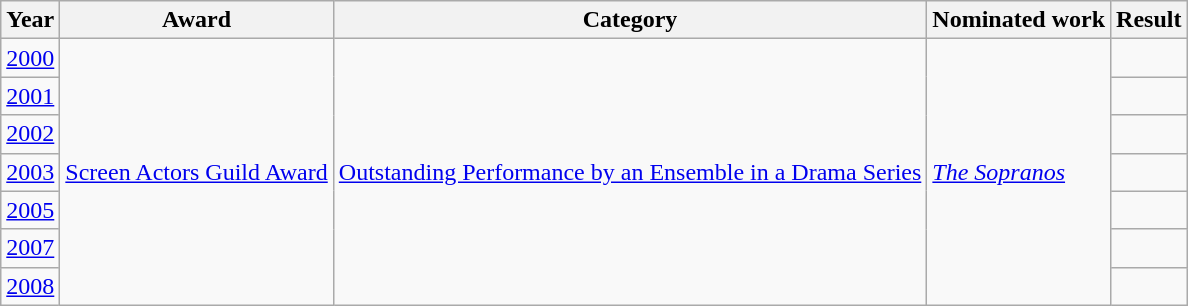<table class="wikitable sortable">
<tr>
<th>Year</th>
<th>Award</th>
<th>Category</th>
<th>Nominated work</th>
<th>Result</th>
</tr>
<tr>
<td><a href='#'>2000</a></td>
<td rowspan="7"><a href='#'>Screen Actors Guild Award</a></td>
<td rowspan="7"><a href='#'>Outstanding Performance by an Ensemble in a Drama Series</a></td>
<td rowspan="7"><em><a href='#'>The Sopranos</a></em></td>
<td></td>
</tr>
<tr>
<td><a href='#'>2001</a></td>
<td></td>
</tr>
<tr>
<td><a href='#'>2002</a></td>
<td></td>
</tr>
<tr>
<td><a href='#'>2003</a></td>
<td></td>
</tr>
<tr>
<td><a href='#'>2005</a></td>
<td></td>
</tr>
<tr>
<td><a href='#'>2007</a></td>
<td></td>
</tr>
<tr>
<td><a href='#'>2008</a></td>
<td></td>
</tr>
</table>
